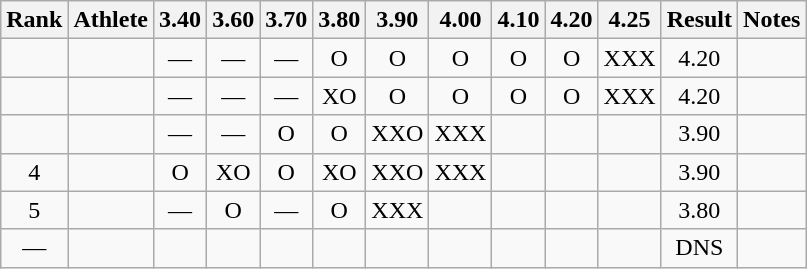<table class="wikitable" style="text-align:center">
<tr>
<th>Rank</th>
<th>Athlete</th>
<th>3.40</th>
<th>3.60</th>
<th>3.70</th>
<th>3.80</th>
<th>3.90</th>
<th>4.00</th>
<th>4.10</th>
<th>4.20</th>
<th>4.25</th>
<th>Result</th>
<th>Notes</th>
</tr>
<tr>
<td></td>
<td align=left></td>
<td>—</td>
<td>—</td>
<td>—</td>
<td>O</td>
<td>O</td>
<td>O</td>
<td>O</td>
<td>O</td>
<td>XXX</td>
<td>4.20</td>
<td></td>
</tr>
<tr>
<td></td>
<td align=left></td>
<td>—</td>
<td>—</td>
<td>—</td>
<td>XO</td>
<td>O</td>
<td>O</td>
<td>O</td>
<td>O</td>
<td>XXX</td>
<td>4.20</td>
<td> </td>
</tr>
<tr>
<td></td>
<td align=left></td>
<td>—</td>
<td>—</td>
<td>O</td>
<td>O</td>
<td>XXO</td>
<td>XXX</td>
<td></td>
<td></td>
<td></td>
<td>3.90</td>
<td></td>
</tr>
<tr>
<td>4</td>
<td align=left></td>
<td>O</td>
<td>XO</td>
<td>O</td>
<td>XO</td>
<td>XXO</td>
<td>XXX</td>
<td></td>
<td></td>
<td></td>
<td>3.90</td>
<td></td>
</tr>
<tr>
<td>5</td>
<td align=left></td>
<td>—</td>
<td>O</td>
<td>—</td>
<td>O</td>
<td>XXX</td>
<td></td>
<td></td>
<td></td>
<td></td>
<td>3.80</td>
<td></td>
</tr>
<tr>
<td>—</td>
<td align=left></td>
<td></td>
<td></td>
<td></td>
<td></td>
<td></td>
<td></td>
<td></td>
<td></td>
<td></td>
<td>DNS</td>
<td></td>
</tr>
</table>
